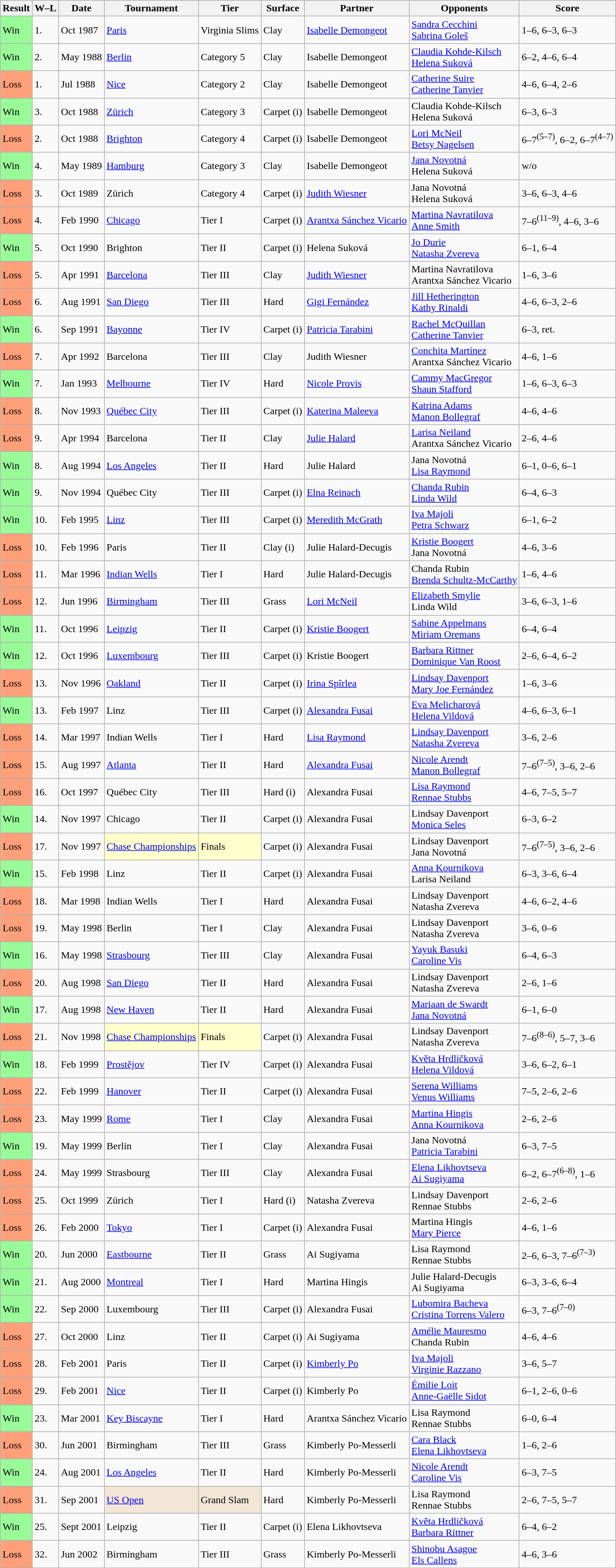<table class="sortable wikitable">
<tr>
<th>Result</th>
<th class="unsortable">W–L</th>
<th>Date</th>
<th>Tournament</th>
<th>Tier</th>
<th>Surface</th>
<th>Partner</th>
<th>Opponents</th>
<th class="unsortable">Score</th>
</tr>
<tr>
<td style="background:#98fb98;">Win</td>
<td>1.</td>
<td>Oct 1987</td>
<td><a href='#'>Paris</a></td>
<td>Virginia Slims</td>
<td>Clay</td>
<td> <a href='#'>Isabelle Demongeot</a></td>
<td> <a href='#'>Sandra Cecchini</a> <br>  <a href='#'>Sabrina Goleš</a></td>
<td>1–6, 6–3, 6–3</td>
</tr>
<tr>
<td style="background:#98fb98;">Win</td>
<td>2.</td>
<td>May 1988</td>
<td><a href='#'>Berlin</a></td>
<td>Category 5</td>
<td>Clay</td>
<td> Isabelle Demongeot</td>
<td> <a href='#'>Claudia Kohde-Kilsch</a>  <br>  <a href='#'>Helena Suková</a></td>
<td>6–2, 4–6, 6–4</td>
</tr>
<tr>
<td style="background:#ffa07a;">Loss</td>
<td>1.</td>
<td>Jul 1988</td>
<td><a href='#'>Nice</a></td>
<td>Category 2</td>
<td>Clay</td>
<td> Isabelle Demongeot</td>
<td> <a href='#'>Catherine Suire</a> <br>  <a href='#'>Catherine Tanvier</a></td>
<td>4–6, 6–4, 2–6</td>
</tr>
<tr>
<td style="background:#98fb98;">Win</td>
<td>3.</td>
<td>Oct 1988</td>
<td><a href='#'>Zürich</a></td>
<td>Category 3</td>
<td>Carpet (i)</td>
<td> Isabelle Demongeot</td>
<td> Claudia Kohde-Kilsch <br>  Helena Suková</td>
<td>6–3, 6–3</td>
</tr>
<tr>
<td style="background:#ffa07a;">Loss</td>
<td>2.</td>
<td>Oct 1988</td>
<td><a href='#'>Brighton</a></td>
<td>Category 4</td>
<td>Carpet (i)</td>
<td> Isabelle Demongeot</td>
<td> <a href='#'>Lori McNeil</a> <br>  <a href='#'>Betsy Nagelsen</a></td>
<td>6–7<sup>(5–7)</sup>, 6–2, 6–7<sup>(4–7)</sup></td>
</tr>
<tr>
<td style="background:#98fb98;">Win</td>
<td>4.</td>
<td>May 1989</td>
<td><a href='#'>Hamburg</a></td>
<td>Category 3</td>
<td>Clay</td>
<td> Isabelle Demongeot</td>
<td> <a href='#'>Jana Novotná</a> <br>  Helena Suková</td>
<td>w/o</td>
</tr>
<tr>
<td style="background:#ffa07a;">Loss</td>
<td>3.</td>
<td>Oct 1989</td>
<td>Zürich</td>
<td>Category 4</td>
<td>Carpet (i)</td>
<td> <a href='#'>Judith Wiesner</a></td>
<td> Jana Novotná <br>  Helena Suková</td>
<td>3–6, 6–3, 4–6</td>
</tr>
<tr>
<td style="background:#ffa07a;">Loss</td>
<td>4.</td>
<td>Feb 1990</td>
<td><a href='#'>Chicago</a></td>
<td>Tier I</td>
<td>Carpet (i)</td>
<td> <a href='#'>Arantxa Sánchez Vicario</a></td>
<td> <a href='#'>Martina Navratilova</a> <br>  <a href='#'>Anne Smith</a></td>
<td>7–6<sup>(11–9)</sup>, 4–6, 3–6</td>
</tr>
<tr>
<td style="background:#98fb98;">Win</td>
<td>5.</td>
<td>Oct 1990</td>
<td>Brighton</td>
<td>Tier II</td>
<td>Carpet (i)</td>
<td> Helena Suková</td>
<td> <a href='#'>Jo Durie</a> <br>  <a href='#'>Natasha Zvereva</a></td>
<td>6–1, 6–4</td>
</tr>
<tr>
<td style="background:#ffa07a;">Loss</td>
<td>5.</td>
<td>Apr 1991</td>
<td><a href='#'>Barcelona</a></td>
<td>Tier III</td>
<td>Clay</td>
<td> <a href='#'>Judith Wiesner</a></td>
<td> Martina Navratilova <br>  Arantxa Sánchez Vicario</td>
<td>1–6, 3–6</td>
</tr>
<tr>
<td style="background:#ffa07a;">Loss</td>
<td>6.</td>
<td>Aug 1991</td>
<td><a href='#'>San Diego</a></td>
<td>Tier III</td>
<td>Hard</td>
<td> <a href='#'>Gigi Fernández</a></td>
<td> <a href='#'>Jill Hetherington</a> <br>  <a href='#'>Kathy Rinaldi</a></td>
<td>4–6, 6–3, 2–6</td>
</tr>
<tr>
<td style="background:#98fb98;">Win</td>
<td>6.</td>
<td>Sep 1991</td>
<td><a href='#'>Bayonne</a></td>
<td>Tier IV</td>
<td>Carpet (i)</td>
<td> <a href='#'>Patricia Tarabini</a></td>
<td> <a href='#'>Rachel McQuillan</a> <br>  <a href='#'>Catherine Tanvier</a></td>
<td>6–3, ret.</td>
</tr>
<tr>
<td style="background:#ffa07a;">Loss</td>
<td>7.</td>
<td>Apr 1992</td>
<td>Barcelona</td>
<td>Tier III</td>
<td>Clay</td>
<td> Judith Wiesner</td>
<td> <a href='#'>Conchita Martínez</a> <br>  Arantxa Sánchez Vicario</td>
<td>4–6, 1–6</td>
</tr>
<tr>
<td style="background:#98fb98;">Win</td>
<td>7.</td>
<td>Jan 1993</td>
<td><a href='#'>Melbourne</a></td>
<td>Tier IV</td>
<td>Hard</td>
<td> <a href='#'>Nicole Provis</a></td>
<td> <a href='#'>Cammy MacGregor</a> <br>  <a href='#'>Shaun Stafford</a></td>
<td>1–6, 6–3, 6–3</td>
</tr>
<tr>
<td style="background:#ffa07a;">Loss</td>
<td>8.</td>
<td>Nov 1993</td>
<td><a href='#'>Québec City</a></td>
<td>Tier III</td>
<td>Carpet (i)</td>
<td> <a href='#'>Katerina Maleeva</a></td>
<td> <a href='#'>Katrina Adams</a> <br>  <a href='#'>Manon Bollegraf</a></td>
<td>4–6, 4–6</td>
</tr>
<tr>
<td style="background:#ffa07a;">Loss</td>
<td>9.</td>
<td>Apr 1994</td>
<td>Barcelona</td>
<td>Tier II</td>
<td>Clay</td>
<td> <a href='#'>Julie Halard</a></td>
<td> <a href='#'>Larisa Neiland</a> <br>  Arantxa Sánchez Vicario</td>
<td>2–6, 4–6</td>
</tr>
<tr>
<td style="background:#98fb98;">Win</td>
<td>8.</td>
<td>Aug 1994</td>
<td><a href='#'>Los Angeles</a></td>
<td>Tier II</td>
<td>Hard</td>
<td> Julie Halard</td>
<td> Jana Novotná <br>  <a href='#'>Lisa Raymond</a></td>
<td>6–1, 0–6, 6–1</td>
</tr>
<tr>
<td style="background:#98fb98;">Win</td>
<td>9.</td>
<td>Nov 1994</td>
<td>Québec City</td>
<td>Tier III</td>
<td>Carpet (i)</td>
<td> <a href='#'>Elna Reinach</a></td>
<td> <a href='#'>Chanda Rubin</a> <br>  <a href='#'>Linda Wild</a></td>
<td>6–4, 6–3</td>
</tr>
<tr>
<td style="background:#98fb98;">Win</td>
<td>10.</td>
<td>Feb 1995</td>
<td><a href='#'>Linz</a></td>
<td>Tier III</td>
<td>Carpet (i)</td>
<td> <a href='#'>Meredith McGrath</a></td>
<td> <a href='#'>Iva Majoli</a> <br>  <a href='#'>Petra Schwarz</a></td>
<td>6–1, 6–2</td>
</tr>
<tr>
<td style="background:#ffa07a;">Loss</td>
<td>10.</td>
<td>Feb 1996</td>
<td>Paris</td>
<td>Tier II</td>
<td>Clay (i)</td>
<td> Julie Halard-Decugis</td>
<td> <a href='#'>Kristie Boogert</a> <br>  Jana Novotná</td>
<td>4–6, 3–6</td>
</tr>
<tr>
<td style="background:#ffa07a;">Loss</td>
<td>11.</td>
<td>Mar 1996</td>
<td><a href='#'>Indian Wells</a></td>
<td>Tier I</td>
<td>Hard</td>
<td> Julie Halard-Decugis</td>
<td> Chanda Rubin <br>  <a href='#'>Brenda Schultz-McCarthy</a></td>
<td>1–6, 4–6</td>
</tr>
<tr>
<td style="background:#ffa07a;">Loss</td>
<td>12.</td>
<td>Jun 1996</td>
<td><a href='#'>Birmingham</a></td>
<td>Tier III</td>
<td>Grass</td>
<td> <a href='#'>Lori McNeil</a></td>
<td> <a href='#'>Elizabeth Smylie</a> <br>  Linda Wild</td>
<td>3–6, 6–3, 1–6</td>
</tr>
<tr>
<td style="background:#98fb98;">Win</td>
<td>11.</td>
<td>Oct 1996</td>
<td><a href='#'>Leipzig</a></td>
<td>Tier II</td>
<td>Carpet (i)</td>
<td> <a href='#'>Kristie Boogert</a></td>
<td> <a href='#'>Sabine Appelmans</a> <br>  <a href='#'>Miriam Oremans</a></td>
<td>6–4, 6–4</td>
</tr>
<tr>
<td style="background:#98fb98;">Win</td>
<td>12.</td>
<td>Oct 1996</td>
<td><a href='#'>Luxembourg</a></td>
<td>Tier III</td>
<td>Carpet (i)</td>
<td> Kristie Boogert</td>
<td> <a href='#'>Barbara Rittner</a> <br>  <a href='#'>Dominique Van Roost</a></td>
<td>2–6, 6–4, 6–2</td>
</tr>
<tr>
<td style="background:#ffa07a;">Loss</td>
<td>13.</td>
<td>Nov 1996</td>
<td><a href='#'>Oakland</a></td>
<td>Tier II</td>
<td>Carpet (i)</td>
<td> <a href='#'>Irina Spîrlea</a></td>
<td> <a href='#'>Lindsay Davenport</a> <br>  <a href='#'>Mary Joe Fernández</a></td>
<td>1–6, 3–6</td>
</tr>
<tr>
<td style="background:#98fb98;">Win</td>
<td>13.</td>
<td>Feb 1997</td>
<td>Linz</td>
<td>Tier III</td>
<td>Carpet (i)</td>
<td> <a href='#'>Alexandra Fusai</a></td>
<td> <a href='#'>Eva Melicharová</a> <br>  <a href='#'>Helena Vildová</a></td>
<td>4–6, 6–3, 6–1</td>
</tr>
<tr>
<td style="background:#ffa07a;">Loss</td>
<td>14.</td>
<td>Mar 1997</td>
<td>Indian Wells</td>
<td>Tier I</td>
<td>Hard</td>
<td> <a href='#'>Lisa Raymond</a></td>
<td> <a href='#'>Lindsay Davenport</a> <br>  <a href='#'>Natasha Zvereva</a></td>
<td>3–6, 2–6</td>
</tr>
<tr>
<td style="background:#ffa07a;">Loss</td>
<td>15.</td>
<td>Aug 1997</td>
<td><a href='#'>Atlanta</a></td>
<td>Tier II</td>
<td>Hard</td>
<td> <a href='#'>Alexandra Fusai</a></td>
<td> <a href='#'>Nicole Arendt</a> <br>  <a href='#'>Manon Bollegraf</a></td>
<td>7–6<sup>(7–5)</sup>, 3–6, 2–6</td>
</tr>
<tr>
<td style="background:#ffa07a;">Loss</td>
<td>16.</td>
<td>Oct 1997</td>
<td>Québec City</td>
<td>Tier III</td>
<td>Hard (i)</td>
<td> Alexandra Fusai</td>
<td> <a href='#'>Lisa Raymond</a> <br>  <a href='#'>Rennae Stubbs</a></td>
<td>4–6, 7–5, 5–7</td>
</tr>
<tr>
<td style="background:#98fb98;">Win</td>
<td>14.</td>
<td>Nov 1997</td>
<td>Chicago</td>
<td>Tier II</td>
<td>Carpet (i)</td>
<td> Alexandra Fusai</td>
<td> Lindsay Davenport <br>  <a href='#'>Monica Seles</a></td>
<td>6–3, 6–2</td>
</tr>
<tr>
<td style="background:#ffa07a;">Loss</td>
<td>17.</td>
<td>Nov 1997</td>
<td style="background:#ffffcc;"><a href='#'>Chase Championships</a></td>
<td style="background:#ffffcc;">Finals</td>
<td>Carpet (i)</td>
<td> Alexandra Fusai</td>
<td> Lindsay Davenport <br>  Jana Novotná</td>
<td>7–6<sup>(7–5)</sup>, 3–6, 2–6</td>
</tr>
<tr>
<td style="background:#98fb98;">Win</td>
<td>15.</td>
<td>Feb 1998</td>
<td>Linz</td>
<td>Tier II</td>
<td>Carpet (i)</td>
<td> Alexandra Fusai</td>
<td> <a href='#'>Anna Kournikova</a> <br>  Larisa Neiland</td>
<td>6–3, 3–6, 6–4</td>
</tr>
<tr>
<td style="background:#ffa07a;">Loss</td>
<td>18.</td>
<td>Mar 1998</td>
<td>Indian Wells</td>
<td>Tier I</td>
<td>Hard</td>
<td> Alexandra Fusai</td>
<td> Lindsay Davenport <br>  Natasha Zvereva</td>
<td>4–6, 6–2, 4–6</td>
</tr>
<tr>
<td style="background:#ffa07a;">Loss</td>
<td>19.</td>
<td>May 1998</td>
<td>Berlin</td>
<td>Tier I</td>
<td>Clay</td>
<td> Alexandra Fusai</td>
<td> Lindsay Davenport <br>  Natasha Zvereva</td>
<td>3–6, 0–6</td>
</tr>
<tr>
<td style="background:#98fb98;">Win</td>
<td>16.</td>
<td>May 1998</td>
<td><a href='#'>Strasbourg</a></td>
<td>Tier III</td>
<td>Clay</td>
<td> Alexandra Fusai</td>
<td> <a href='#'>Yayuk Basuki</a> <br>  <a href='#'>Caroline Vis</a></td>
<td>6–4, 6–3</td>
</tr>
<tr>
<td style="background:#ffa07a;">Loss</td>
<td>20.</td>
<td>Aug 1998</td>
<td><a href='#'>San Diego</a></td>
<td>Tier II</td>
<td>Hard</td>
<td> Alexandra Fusai</td>
<td> Lindsay Davenport <br>  Natasha Zvereva</td>
<td>2–6, 1–6</td>
</tr>
<tr>
<td style="background:#98fb98;">Win</td>
<td>17.</td>
<td>Aug 1998</td>
<td><a href='#'>New Haven</a></td>
<td>Tier II</td>
<td>Hard</td>
<td> Alexandra Fusai</td>
<td> <a href='#'>Mariaan de Swardt</a> <br>  <a href='#'>Jana Novotná</a></td>
<td>6–1, 6–0</td>
</tr>
<tr>
<td style="background:#ffa07a;">Loss</td>
<td>21.</td>
<td>Nov 1998</td>
<td style="background:#ffffcc;"><a href='#'>Chase Championships</a></td>
<td style="background:#ffffcc;">Finals</td>
<td>Carpet (i)</td>
<td> Alexandra Fusai</td>
<td> Lindsay Davenport <br>  Natasha Zvereva</td>
<td>7–6<sup>(8–6)</sup>, 5–7, 3–6</td>
</tr>
<tr>
<td style="background:#98fb98;">Win</td>
<td>18.</td>
<td>Feb 1999</td>
<td><a href='#'>Prostějov</a></td>
<td>Tier IV</td>
<td>Carpet (i)</td>
<td> Alexandra Fusai</td>
<td> <a href='#'>Květa Hrdličková</a> <br>  <a href='#'>Helena Vildová</a></td>
<td>3–6, 6–2, 6–1</td>
</tr>
<tr>
<td style="background:#ffa07a;">Loss</td>
<td>22.</td>
<td>Feb 1999</td>
<td><a href='#'>Hanover</a></td>
<td>Tier II</td>
<td>Carpet (i)</td>
<td> Alexandra Fusai</td>
<td> <a href='#'>Serena Williams</a> <br>  <a href='#'>Venus Williams</a></td>
<td>7–5, 2–6, 2–6</td>
</tr>
<tr>
<td style="background:#ffa07a;">Loss</td>
<td>23.</td>
<td>May 1999</td>
<td><a href='#'>Rome</a></td>
<td>Tier I</td>
<td>Clay</td>
<td> Alexandra Fusai</td>
<td> <a href='#'>Martina Hingis</a> <br>  <a href='#'>Anna Kournikova</a></td>
<td>2–6, 2–6</td>
</tr>
<tr>
<td style="background:#98fb98;">Win</td>
<td>19.</td>
<td>May 1999</td>
<td>Berlin</td>
<td>Tier I</td>
<td>Clay</td>
<td> Alexandra Fusai</td>
<td> Jana Novotná <br>  <a href='#'>Patricia Tarabini</a></td>
<td>6–3, 7–5</td>
</tr>
<tr>
<td style="background:#ffa07a;">Loss</td>
<td>24.</td>
<td>May 1999</td>
<td>Strasbourg</td>
<td>Tier III</td>
<td>Clay</td>
<td> Alexandra Fusai</td>
<td> <a href='#'>Elena Likhovtseva</a> <br>  <a href='#'>Ai Sugiyama</a></td>
<td>6–2, 6–7<sup>(6–8)</sup>, 1–6</td>
</tr>
<tr>
<td style="background:#ffa07a;">Loss</td>
<td>25.</td>
<td>Oct 1999</td>
<td>Zürich</td>
<td>Tier I</td>
<td>Hard (i)</td>
<td> Natasha Zvereva</td>
<td> Lindsay Davenport <br>  Rennae Stubbs</td>
<td>2–6, 2–6</td>
</tr>
<tr>
<td style="background:#ffa07a;">Loss</td>
<td>26.</td>
<td>Feb 2000</td>
<td><a href='#'>Tokyo</a></td>
<td>Tier I</td>
<td>Carpet (i)</td>
<td> Alexandra Fusai</td>
<td> Martina Hingis <br>  <a href='#'>Mary Pierce</a></td>
<td>4–6, 1–6</td>
</tr>
<tr>
<td style="background:#98fb98;">Win</td>
<td>20.</td>
<td>Jun 2000</td>
<td><a href='#'>Eastbourne</a></td>
<td>Tier II</td>
<td>Grass</td>
<td> Ai Sugiyama</td>
<td> Lisa Raymond <br>  Rennae Stubbs</td>
<td>2–6, 6–3, 7–6<sup>(7–3)</sup></td>
</tr>
<tr>
<td style="background:#98fb98;">Win</td>
<td>21.</td>
<td>Aug 2000</td>
<td><a href='#'>Montreal</a></td>
<td>Tier I</td>
<td>Hard</td>
<td> Martina Hingis</td>
<td> Julie Halard-Decugis <br>  Ai Sugiyama</td>
<td>6–3, 3–6, 6–4</td>
</tr>
<tr>
<td style="background:#98fb98;">Win</td>
<td>22.</td>
<td>Sep 2000</td>
<td>Luxembourg</td>
<td>Tier III</td>
<td>Carpet (i)</td>
<td> Alexandra Fusai</td>
<td> <a href='#'>Lubomira Bacheva</a> <br>  <a href='#'>Cristina Torrens Valero</a></td>
<td>6–3, 7–6<sup>(7–0)</sup></td>
</tr>
<tr>
<td style="background:#ffa07a;">Loss</td>
<td>27.</td>
<td>Oct 2000</td>
<td>Linz</td>
<td>Tier II</td>
<td>Carpet (i)</td>
<td> Ai Sugiyama</td>
<td> <a href='#'>Amélie Mauresmo</a> <br>  Chanda Rubin</td>
<td>4–6, 4–6</td>
</tr>
<tr>
<td style="background:#ffa07a;">Loss</td>
<td>28.</td>
<td>Feb 2001</td>
<td>Paris</td>
<td>Tier II</td>
<td>Carpet (i)</td>
<td> <a href='#'>Kimberly Po</a></td>
<td> <a href='#'>Iva Majoli</a> <br>  <a href='#'>Virginie Razzano</a></td>
<td>3–6, 5–7</td>
</tr>
<tr>
<td style="background:#ffa07a;">Loss</td>
<td>29.</td>
<td>Feb 2001</td>
<td><a href='#'>Nice</a></td>
<td>Tier II</td>
<td>Carpet (i)</td>
<td> Kimberly Po</td>
<td> <a href='#'>Émilie Loit</a> <br>  <a href='#'>Anne-Gaëlle Sidot</a></td>
<td>6–1, 2–6, 0–6</td>
</tr>
<tr>
<td style="background:#98fb98;">Win</td>
<td>23.</td>
<td>Mar 2001</td>
<td><a href='#'>Key Biscayne</a></td>
<td>Tier I</td>
<td>Hard</td>
<td> Arantxa Sánchez Vicario</td>
<td> Lisa Raymond <br>  Rennae Stubbs</td>
<td>6–0, 6–4</td>
</tr>
<tr>
<td style="background:#ffa07a;">Loss</td>
<td>30.</td>
<td>Jun 2001</td>
<td>Birmingham</td>
<td>Tier III</td>
<td>Grass</td>
<td> Kimberly Po-Messerli</td>
<td> <a href='#'>Cara Black</a> <br>  <a href='#'>Elena Likhovtseva</a></td>
<td>1–6, 2–6</td>
</tr>
<tr>
<td style="background:#98fb98;">Win</td>
<td>24.</td>
<td>Aug 2001</td>
<td><a href='#'>Los Angeles</a></td>
<td>Tier II</td>
<td>Hard</td>
<td> Kimberly Po-Messerli</td>
<td> <a href='#'>Nicole Arendt</a> <br>  <a href='#'>Caroline Vis</a></td>
<td>6–3, 7–5</td>
</tr>
<tr>
<td style="background:#ffa07a;">Loss</td>
<td>31.</td>
<td>Sep 2001</td>
<td style="background:#f3e6d7;"><a href='#'>US Open</a></td>
<td style="background:#f3e6d7;">Grand Slam</td>
<td>Hard</td>
<td> Kimberly Po-Messerli</td>
<td> Lisa Raymond <br>  Rennae Stubbs</td>
<td>2–6, 7–5, 5–7</td>
</tr>
<tr>
<td style="background:#98fb98;">Win</td>
<td>25.</td>
<td>Sept 2001</td>
<td>Leipzig</td>
<td>Tier II</td>
<td>Carpet (i)</td>
<td> Elena Likhovtseva</td>
<td> <a href='#'>Květa Hrdličková</a> <br>  <a href='#'>Barbara Rittner</a></td>
<td>6–4, 6–2</td>
</tr>
<tr>
<td style="background:#ffa07a;">Loss</td>
<td>32.</td>
<td>Jun 2002</td>
<td>Birmingham</td>
<td>Tier III</td>
<td>Grass</td>
<td> Kimberly Po-Messerli</td>
<td> <a href='#'>Shinobu Asagoe</a> <br>  <a href='#'>Els Callens</a></td>
<td>4–6, 3–6</td>
</tr>
</table>
